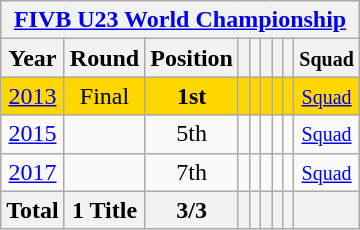<table class="wikitable" style="text-align: center;">
<tr>
<th colspan=9><a href='#'>FIVB U23 World Championship</a>  </th>
</tr>
<tr>
<th>Year</th>
<th>Round</th>
<th>Position</th>
<th></th>
<th></th>
<th></th>
<th></th>
<th></th>
<th><small>Squad</small></th>
</tr>
<tr bgcolor=gold>
<td> <a href='#'>2013</a></td>
<td>Final</td>
<td><strong>1st</strong></td>
<td></td>
<td></td>
<td></td>
<td></td>
<td></td>
<td><small><a href='#'>Squad</a></small></td>
</tr>
<tr>
<td> <a href='#'>2015</a></td>
<td></td>
<td>5th</td>
<td></td>
<td></td>
<td></td>
<td></td>
<td></td>
<td><small><a href='#'>Squad</a></small></td>
</tr>
<tr>
<td> <a href='#'>2017</a></td>
<td></td>
<td>7th</td>
<td></td>
<td></td>
<td></td>
<td></td>
<td></td>
<td><small><a href='#'>Squad</a></small></td>
</tr>
<tr>
<th>Total</th>
<th>1 Title</th>
<th>3/3</th>
<th></th>
<th></th>
<th></th>
<th></th>
<th></th>
<th></th>
</tr>
</table>
